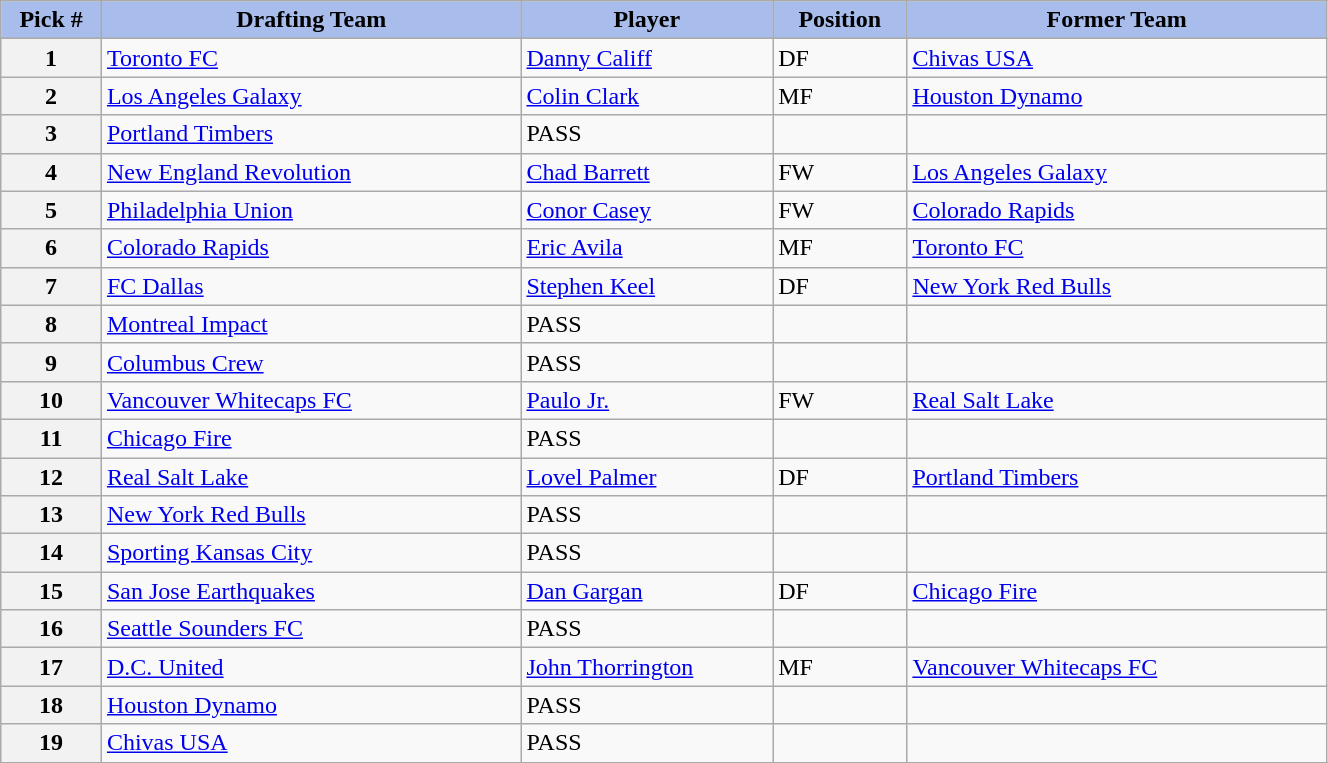<table class="wikitable sortable" style="width: 70%">
<tr>
<th style="background:#A8BDEC;" width=6%>Pick #</th>
<th width=25% style="background:#A8BDEC;">Drafting Team</th>
<th width=15% style="background:#A8BDEC;">Player</th>
<th width=8% style="background:#A8BDEC;">Position</th>
<th width=25% style="background:#A8BDEC;">Former Team</th>
</tr>
<tr>
<th>1</th>
<td><a href='#'>Toronto FC</a></td>
<td><a href='#'>Danny Califf</a></td>
<td>DF</td>
<td><a href='#'>Chivas USA</a></td>
</tr>
<tr>
<th>2</th>
<td><a href='#'>Los Angeles Galaxy</a> </td>
<td><a href='#'>Colin Clark</a></td>
<td>MF</td>
<td><a href='#'>Houston Dynamo</a></td>
</tr>
<tr>
<th>3</th>
<td><a href='#'>Portland Timbers</a></td>
<td>PASS</td>
<td></td>
<td></td>
</tr>
<tr>
<th>4</th>
<td><a href='#'>New England Revolution</a></td>
<td><a href='#'>Chad Barrett</a></td>
<td>FW</td>
<td><a href='#'>Los Angeles Galaxy</a></td>
</tr>
<tr>
<th>5</th>
<td><a href='#'>Philadelphia Union</a></td>
<td><a href='#'>Conor Casey</a></td>
<td>FW</td>
<td><a href='#'>Colorado Rapids</a></td>
</tr>
<tr>
<th>6</th>
<td><a href='#'>Colorado Rapids</a></td>
<td><a href='#'>Eric Avila</a></td>
<td>MF</td>
<td><a href='#'>Toronto FC</a></td>
</tr>
<tr>
<th>7</th>
<td><a href='#'>FC Dallas</a></td>
<td><a href='#'>Stephen Keel</a></td>
<td>DF</td>
<td><a href='#'>New York Red Bulls</a></td>
</tr>
<tr>
<th>8</th>
<td><a href='#'>Montreal Impact</a></td>
<td>PASS</td>
<td></td>
<td></td>
</tr>
<tr>
<th>9</th>
<td><a href='#'>Columbus Crew</a></td>
<td>PASS</td>
<td></td>
<td></td>
</tr>
<tr>
<th>10</th>
<td><a href='#'>Vancouver Whitecaps FC</a></td>
<td><a href='#'>Paulo Jr.</a></td>
<td>FW</td>
<td><a href='#'>Real Salt Lake</a></td>
</tr>
<tr>
<th>11</th>
<td><a href='#'>Chicago Fire</a></td>
<td>PASS</td>
<td></td>
<td></td>
</tr>
<tr>
<th>12</th>
<td><a href='#'>Real Salt Lake</a></td>
<td><a href='#'>Lovel Palmer</a></td>
<td>DF</td>
<td><a href='#'>Portland Timbers</a></td>
</tr>
<tr>
<th>13</th>
<td><a href='#'>New York Red Bulls</a></td>
<td>PASS</td>
<td></td>
<td></td>
</tr>
<tr>
<th>14</th>
<td><a href='#'>Sporting Kansas City</a></td>
<td>PASS</td>
<td></td>
<td></td>
</tr>
<tr>
<th>15</th>
<td><a href='#'>San Jose Earthquakes</a></td>
<td><a href='#'>Dan Gargan</a></td>
<td>DF</td>
<td><a href='#'>Chicago Fire</a></td>
</tr>
<tr>
<th>16</th>
<td><a href='#'>Seattle Sounders FC</a></td>
<td>PASS</td>
<td></td>
<td></td>
</tr>
<tr>
<th>17</th>
<td><a href='#'>D.C. United</a></td>
<td><a href='#'>John Thorrington</a></td>
<td>MF</td>
<td><a href='#'>Vancouver Whitecaps FC</a></td>
</tr>
<tr>
<th>18</th>
<td><a href='#'>Houston Dynamo</a></td>
<td>PASS</td>
<td></td>
<td></td>
</tr>
<tr>
<th>19</th>
<td><a href='#'>Chivas USA</a> </td>
<td>PASS</td>
<td></td>
<td></td>
</tr>
<tr>
</tr>
</table>
